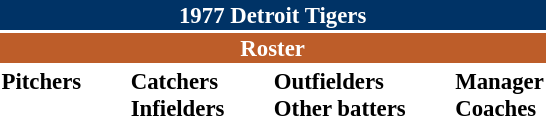<table class="toccolours" style="font-size: 95%;">
<tr>
<th colspan="10" style="background-color: #003366; color: white; text-align: center;">1977 Detroit Tigers</th>
</tr>
<tr>
<td colspan="10" style="background-color: #bd5d29; color: white; text-align: center;"><strong>Roster</strong></td>
</tr>
<tr>
<td valign="top"><strong>Pitchers</strong><br>













</td>
<td width="25px"></td>
<td valign="top"><strong>Catchers</strong><br>



<strong>Infielders</strong>










</td>
<td width="25px"></td>
<td valign="top"><strong>Outfielders</strong><br>





<strong>Other batters</strong>

</td>
<td width="25px"></td>
<td valign="top"><strong>Manager</strong><br>
<strong>Coaches</strong>



</td>
</tr>
<tr>
</tr>
</table>
